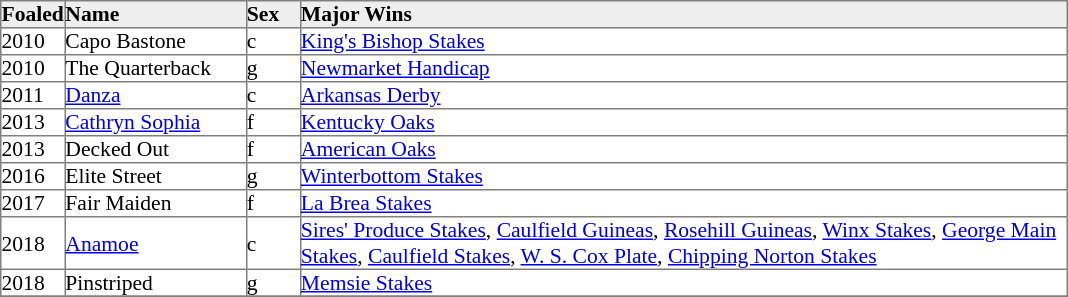<table border="1" cellpadding="0" style="border-collapse: collapse; font-size:90%">
<tr bgcolor="#eeeeee">
<td width="35px"><strong>Foaled</strong></td>
<td width="120px"><strong>Name</strong></td>
<td width="35px"><strong>Sex</strong></td>
<td width="510px"><strong>Major Wins</strong></td>
</tr>
<tr>
<td>2010</td>
<td>Capo Bastone</td>
<td>c</td>
<td><a href='#'>King's Bishop Stakes</a></td>
</tr>
<tr>
<td>2010</td>
<td>The Quarterback</td>
<td>g</td>
<td><a href='#'>Newmarket Handicap</a></td>
</tr>
<tr>
<td>2011</td>
<td><a href='#'>Danza</a></td>
<td>c</td>
<td><a href='#'>Arkansas Derby</a></td>
</tr>
<tr>
<td>2013</td>
<td><a href='#'>Cathryn Sophia</a></td>
<td>f</td>
<td><a href='#'>Kentucky Oaks</a></td>
</tr>
<tr>
<td>2013</td>
<td>Decked Out</td>
<td>f</td>
<td><a href='#'>American Oaks</a></td>
</tr>
<tr>
<td>2016</td>
<td>Elite Street</td>
<td>g</td>
<td><a href='#'>Winterbottom Stakes</a></td>
</tr>
<tr>
<td>2017</td>
<td>Fair Maiden</td>
<td>f</td>
<td><a href='#'>La Brea Stakes</a></td>
</tr>
<tr>
<td>2018</td>
<td><a href='#'>Anamoe</a></td>
<td>c</td>
<td><a href='#'>Sires' Produce Stakes</a>, <a href='#'>Caulfield Guineas</a>, <a href='#'>Rosehill Guineas</a>, <a href='#'>Winx Stakes</a>, <a href='#'>George Main Stakes</a>, <a href='#'>Caulfield Stakes</a>, <a href='#'>W. S. Cox Plate</a>, <a href='#'>Chipping Norton Stakes</a></td>
</tr>
<tr>
<td>2018</td>
<td>Pinstriped</td>
<td>g</td>
<td><a href='#'>Memsie Stakes</a></td>
</tr>
<tr>
</tr>
</table>
